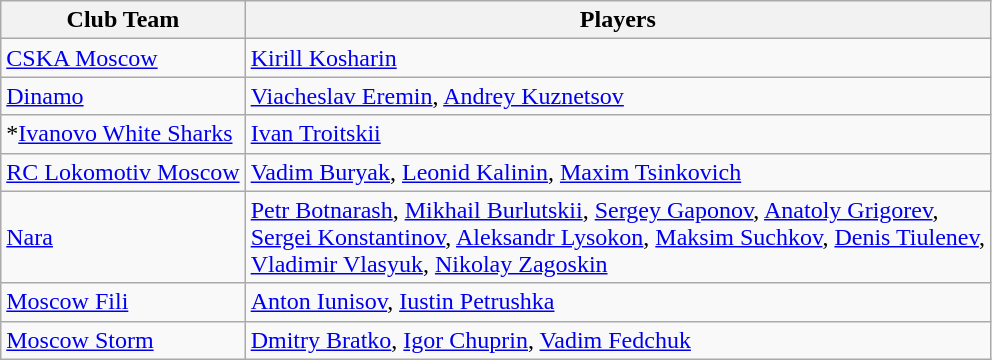<table class="wikitable">
<tr>
<th>Club Team</th>
<th>Players</th>
</tr>
<tr>
<td> <a href='#'>CSKA Moscow</a></td>
<td><a href='#'>Kirill Kosharin</a></td>
</tr>
<tr>
<td> <a href='#'>Dinamo</a></td>
<td><a href='#'>Viacheslav Eremin</a>, <a href='#'>Andrey Kuznetsov</a></td>
</tr>
<tr>
<td> *<a href='#'>Ivanovo White Sharks</a></td>
<td><a href='#'>Ivan Troitskii</a></td>
</tr>
<tr>
<td> <a href='#'>RC Lokomotiv Moscow</a></td>
<td><a href='#'>Vadim Buryak</a>, <a href='#'>Leonid Kalinin</a>, <a href='#'>Maxim Tsinkovich</a></td>
</tr>
<tr>
<td> <a href='#'>Nara</a></td>
<td><a href='#'>Petr Botnarash</a>, <a href='#'>Mikhail Burlutskii</a>, <a href='#'>Sergey Gaponov</a>, <a href='#'>Anatoly Grigorev</a>, <br><a href='#'>Sergei Konstantinov</a>, <a href='#'>Aleksandr Lysokon</a>, <a href='#'>Maksim Suchkov</a>, <a href='#'>Denis Tiulenev</a>, <br> <a href='#'>Vladimir Vlasyuk</a>, <a href='#'>Nikolay Zagoskin</a></td>
</tr>
<tr>
<td> <a href='#'>Moscow Fili</a></td>
<td><a href='#'>Anton Iunisov</a>, <a href='#'>Iustin Petrushka</a></td>
</tr>
<tr>
<td> <a href='#'>Moscow Storm</a></td>
<td><a href='#'>Dmitry Bratko</a>, <a href='#'>Igor Chuprin</a>, <a href='#'>Vadim Fedchuk</a></td>
</tr>
</table>
